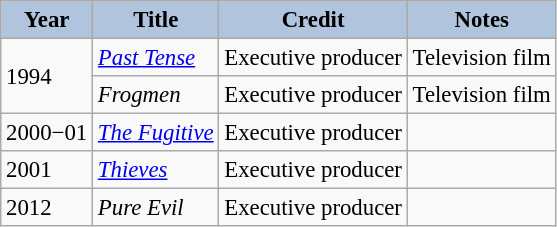<table class="wikitable" style="font-size:95%;">
<tr>
<th style="background:#B0C4DE;">Year</th>
<th style="background:#B0C4DE;">Title</th>
<th style="background:#B0C4DE;">Credit</th>
<th style="background:#B0C4DE;">Notes</th>
</tr>
<tr>
<td rowspan=2>1994</td>
<td><em><a href='#'>Past Tense</a></em></td>
<td>Executive producer</td>
<td>Television film</td>
</tr>
<tr>
<td><em>Frogmen</em></td>
<td>Executive producer</td>
<td>Television film</td>
</tr>
<tr>
<td>2000−01</td>
<td><em><a href='#'>The Fugitive</a></em></td>
<td>Executive producer</td>
<td></td>
</tr>
<tr>
<td>2001</td>
<td><em><a href='#'>Thieves</a></em></td>
<td>Executive producer</td>
<td></td>
</tr>
<tr>
<td>2012</td>
<td><em>Pure Evil</em></td>
<td>Executive producer</td>
<td></td>
</tr>
</table>
